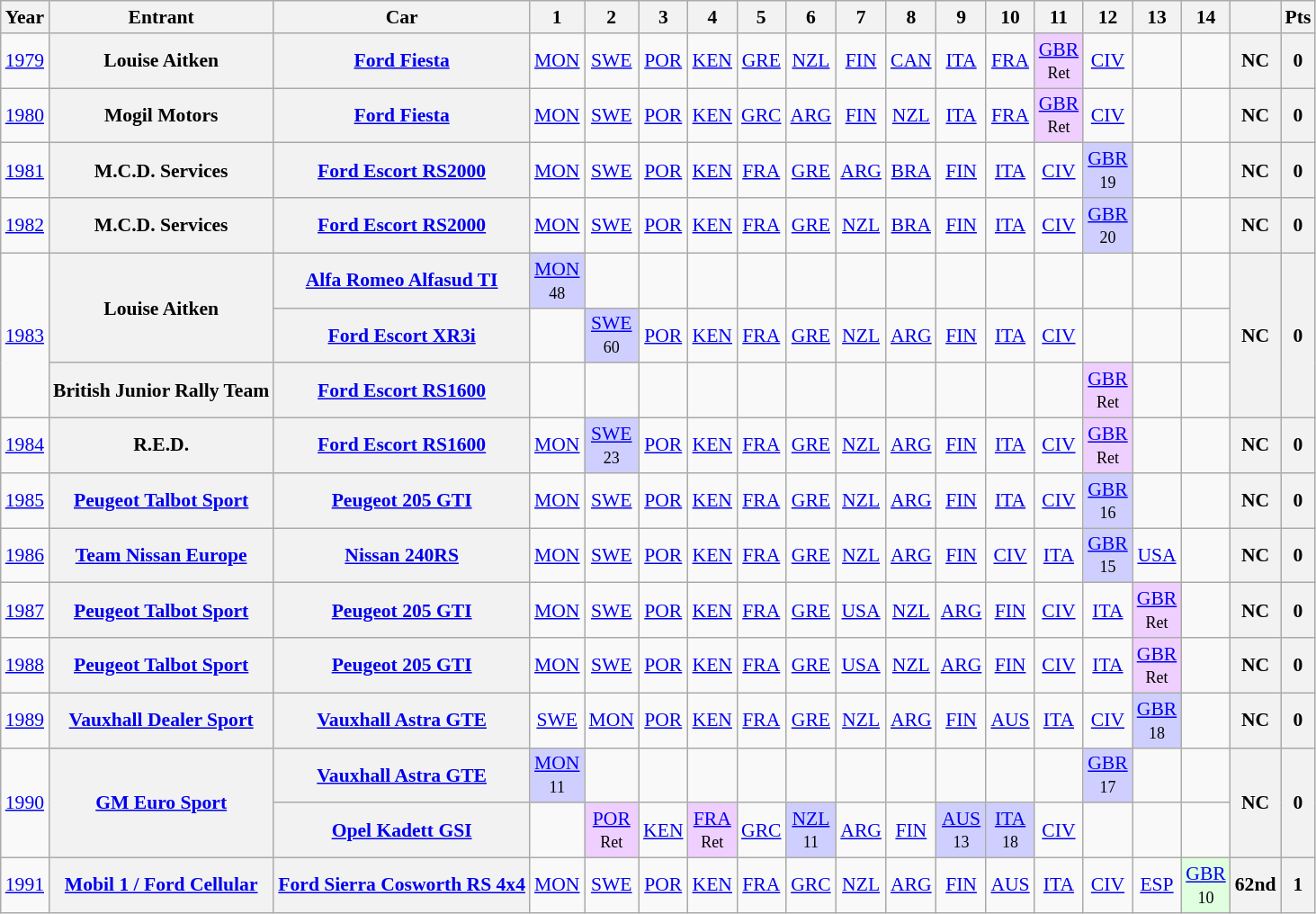<table class="wikitable" style="text-align:center; font-size:90%;">
<tr>
<th>Year</th>
<th>Entrant</th>
<th>Car</th>
<th>1</th>
<th>2</th>
<th>3</th>
<th>4</th>
<th>5</th>
<th>6</th>
<th>7</th>
<th>8</th>
<th>9</th>
<th>10</th>
<th>11</th>
<th>12</th>
<th>13</th>
<th>14</th>
<th></th>
<th>Pts</th>
</tr>
<tr>
<td><a href='#'>1979</a></td>
<th>Louise Aitken</th>
<th><a href='#'>Ford Fiesta</a></th>
<td><a href='#'>MON</a></td>
<td><a href='#'>SWE</a></td>
<td><a href='#'>POR</a></td>
<td><a href='#'>KEN</a></td>
<td><a href='#'>GRE</a></td>
<td><a href='#'>NZL</a></td>
<td><a href='#'>FIN</a></td>
<td><a href='#'>CAN</a></td>
<td><a href='#'>ITA</a></td>
<td><a href='#'>FRA</a></td>
<td style="background:#EFCFFF;"><a href='#'>GBR</a><br><small>Ret</small></td>
<td><a href='#'>CIV</a></td>
<td></td>
<td></td>
<th>NC</th>
<th>0</th>
</tr>
<tr>
<td><a href='#'>1980</a></td>
<th>Mogil Motors</th>
<th><a href='#'>Ford Fiesta</a></th>
<td><a href='#'>MON</a></td>
<td><a href='#'>SWE</a></td>
<td><a href='#'>POR</a></td>
<td><a href='#'>KEN</a></td>
<td><a href='#'>GRC</a></td>
<td><a href='#'>ARG</a></td>
<td><a href='#'>FIN</a></td>
<td><a href='#'>NZL</a></td>
<td><a href='#'>ITA</a></td>
<td><a href='#'>FRA</a></td>
<td style="background:#EFCFFF;"><a href='#'>GBR</a><br><small>Ret</small></td>
<td><a href='#'>CIV</a></td>
<td></td>
<td></td>
<th>NC</th>
<th>0</th>
</tr>
<tr>
<td><a href='#'>1981</a></td>
<th>M.C.D. Services</th>
<th><a href='#'>Ford Escort RS2000</a></th>
<td><a href='#'>MON</a></td>
<td><a href='#'>SWE</a></td>
<td><a href='#'>POR</a></td>
<td><a href='#'>KEN</a></td>
<td><a href='#'>FRA</a></td>
<td><a href='#'>GRE</a></td>
<td><a href='#'>ARG</a></td>
<td><a href='#'>BRA</a></td>
<td><a href='#'>FIN</a></td>
<td><a href='#'>ITA</a></td>
<td><a href='#'>CIV</a></td>
<td style="background:#CFCFFF;"><a href='#'>GBR</a><br><small>19</small></td>
<td></td>
<td></td>
<th>NC</th>
<th>0</th>
</tr>
<tr>
<td><a href='#'>1982</a></td>
<th>M.C.D. Services</th>
<th><a href='#'>Ford Escort RS2000</a></th>
<td><a href='#'>MON</a></td>
<td><a href='#'>SWE</a></td>
<td><a href='#'>POR</a></td>
<td><a href='#'>KEN</a></td>
<td><a href='#'>FRA</a></td>
<td><a href='#'>GRE</a></td>
<td><a href='#'>NZL</a></td>
<td><a href='#'>BRA</a></td>
<td><a href='#'>FIN</a></td>
<td><a href='#'>ITA</a></td>
<td><a href='#'>CIV</a></td>
<td style="background:#CFCFFF;"><a href='#'>GBR</a><br><small>20</small></td>
<td></td>
<td></td>
<th>NC</th>
<th>0</th>
</tr>
<tr>
<td rowspan=3><a href='#'>1983</a></td>
<th rowspan=2>Louise Aitken</th>
<th><a href='#'>Alfa Romeo Alfasud TI</a></th>
<td style="background:#CFCFFF;"><a href='#'>MON</a><br><small>48</small></td>
<td></td>
<td></td>
<td></td>
<td></td>
<td></td>
<td></td>
<td></td>
<td></td>
<td></td>
<td></td>
<td></td>
<td></td>
<td></td>
<th rowspan=3>NC</th>
<th rowspan=3>0</th>
</tr>
<tr>
<th><a href='#'>Ford Escort XR3i</a></th>
<td></td>
<td style="background:#CFCFFF;"><a href='#'>SWE</a><br><small>60</small></td>
<td><a href='#'>POR</a></td>
<td><a href='#'>KEN</a></td>
<td><a href='#'>FRA</a></td>
<td><a href='#'>GRE</a></td>
<td><a href='#'>NZL</a></td>
<td><a href='#'>ARG</a></td>
<td><a href='#'>FIN</a></td>
<td><a href='#'>ITA</a></td>
<td><a href='#'>CIV</a></td>
<td></td>
<td></td>
<td></td>
</tr>
<tr>
<th>British Junior Rally Team</th>
<th><a href='#'>Ford Escort RS1600</a></th>
<td></td>
<td></td>
<td></td>
<td></td>
<td></td>
<td></td>
<td></td>
<td></td>
<td></td>
<td></td>
<td></td>
<td style="background:#EFCFFF;"><a href='#'>GBR</a><br><small>Ret</small></td>
<td></td>
<td></td>
</tr>
<tr>
<td><a href='#'>1984</a></td>
<th>R.E.D.</th>
<th><a href='#'>Ford Escort RS1600</a></th>
<td><a href='#'>MON</a></td>
<td style="background:#CFCFFF;"><a href='#'>SWE</a><br><small>23</small></td>
<td><a href='#'>POR</a></td>
<td><a href='#'>KEN</a></td>
<td><a href='#'>FRA</a></td>
<td><a href='#'>GRE</a></td>
<td><a href='#'>NZL</a></td>
<td><a href='#'>ARG</a></td>
<td><a href='#'>FIN</a></td>
<td><a href='#'>ITA</a></td>
<td><a href='#'>CIV</a></td>
<td style="background:#EFCFFF;"><a href='#'>GBR</a><br><small>Ret</small></td>
<td></td>
<td></td>
<th>NC</th>
<th>0</th>
</tr>
<tr>
<td><a href='#'>1985</a></td>
<th><a href='#'>Peugeot Talbot Sport</a></th>
<th><a href='#'>Peugeot 205 GTI</a></th>
<td><a href='#'>MON</a></td>
<td><a href='#'>SWE</a></td>
<td><a href='#'>POR</a></td>
<td><a href='#'>KEN</a></td>
<td><a href='#'>FRA</a></td>
<td><a href='#'>GRE</a></td>
<td><a href='#'>NZL</a></td>
<td><a href='#'>ARG</a></td>
<td><a href='#'>FIN</a></td>
<td><a href='#'>ITA</a></td>
<td><a href='#'>CIV</a></td>
<td style="background:#CFCFFF;"><a href='#'>GBR</a><br><small>16</small></td>
<td></td>
<td></td>
<th>NC</th>
<th>0</th>
</tr>
<tr>
<td><a href='#'>1986</a></td>
<th><a href='#'>Team Nissan Europe</a></th>
<th><a href='#'>Nissan 240RS</a></th>
<td><a href='#'>MON</a></td>
<td><a href='#'>SWE</a></td>
<td><a href='#'>POR</a></td>
<td><a href='#'>KEN</a></td>
<td><a href='#'>FRA</a></td>
<td><a href='#'>GRE</a></td>
<td><a href='#'>NZL</a></td>
<td><a href='#'>ARG</a></td>
<td><a href='#'>FIN</a></td>
<td><a href='#'>CIV</a></td>
<td><a href='#'>ITA</a></td>
<td style="background:#CFCFFF;"><a href='#'>GBR</a><br><small>15</small></td>
<td><a href='#'>USA</a></td>
<td></td>
<th>NC</th>
<th>0</th>
</tr>
<tr>
<td><a href='#'>1987</a></td>
<th><a href='#'>Peugeot Talbot Sport</a></th>
<th><a href='#'>Peugeot 205 GTI</a></th>
<td><a href='#'>MON</a></td>
<td><a href='#'>SWE</a></td>
<td><a href='#'>POR</a></td>
<td><a href='#'>KEN</a></td>
<td><a href='#'>FRA</a></td>
<td><a href='#'>GRE</a></td>
<td><a href='#'>USA</a></td>
<td><a href='#'>NZL</a></td>
<td><a href='#'>ARG</a></td>
<td><a href='#'>FIN</a></td>
<td><a href='#'>CIV</a></td>
<td><a href='#'>ITA</a></td>
<td style="background:#EFCFFF;"><a href='#'>GBR</a><br><small>Ret</small></td>
<td></td>
<th>NC</th>
<th>0</th>
</tr>
<tr>
<td><a href='#'>1988</a></td>
<th><a href='#'>Peugeot Talbot Sport</a></th>
<th><a href='#'>Peugeot 205 GTI</a></th>
<td><a href='#'>MON</a></td>
<td><a href='#'>SWE</a></td>
<td><a href='#'>POR</a></td>
<td><a href='#'>KEN</a></td>
<td><a href='#'>FRA</a></td>
<td><a href='#'>GRE</a></td>
<td><a href='#'>USA</a></td>
<td><a href='#'>NZL</a></td>
<td><a href='#'>ARG</a></td>
<td><a href='#'>FIN</a></td>
<td><a href='#'>CIV</a></td>
<td><a href='#'>ITA</a></td>
<td style="background:#EFCFFF;"><a href='#'>GBR</a><br><small>Ret</small></td>
<td></td>
<th>NC</th>
<th>0</th>
</tr>
<tr>
<td><a href='#'>1989</a></td>
<th><a href='#'>Vauxhall Dealer Sport</a></th>
<th><a href='#'>Vauxhall Astra GTE</a></th>
<td><a href='#'>SWE</a></td>
<td><a href='#'>MON</a></td>
<td><a href='#'>POR</a></td>
<td><a href='#'>KEN</a></td>
<td><a href='#'>FRA</a></td>
<td><a href='#'>GRE</a></td>
<td><a href='#'>NZL</a></td>
<td><a href='#'>ARG</a></td>
<td><a href='#'>FIN</a></td>
<td><a href='#'>AUS</a></td>
<td><a href='#'>ITA</a></td>
<td><a href='#'>CIV</a></td>
<td style="background:#CFCFFF;"><a href='#'>GBR</a><br><small>18</small></td>
<td></td>
<th>NC</th>
<th>0</th>
</tr>
<tr>
<td rowspan=2><a href='#'>1990</a></td>
<th rowspan=2><a href='#'>GM Euro Sport</a></th>
<th><a href='#'>Vauxhall Astra GTE</a></th>
<td style="background:#CFCFFF;"><a href='#'>MON</a><br><small>11</small></td>
<td></td>
<td></td>
<td></td>
<td></td>
<td></td>
<td></td>
<td></td>
<td></td>
<td></td>
<td></td>
<td style="background:#CFCFFF;"><a href='#'>GBR</a><br><small>17</small></td>
<td></td>
<td></td>
<th rowspan=2>NC</th>
<th rowspan=2>0</th>
</tr>
<tr>
<th><a href='#'>Opel Kadett GSI</a></th>
<td></td>
<td style="background:#EFCFFF;"><a href='#'>POR</a><br><small>Ret</small></td>
<td><a href='#'>KEN</a></td>
<td style="background:#EFCFFF;"><a href='#'>FRA</a><br><small>Ret</small></td>
<td><a href='#'>GRC</a></td>
<td style="background:#CFCFFF;"><a href='#'>NZL</a><br><small>11</small></td>
<td><a href='#'>ARG</a></td>
<td><a href='#'>FIN</a></td>
<td style="background:#CFCFFF;"><a href='#'>AUS</a><br><small>13</small></td>
<td style="background:#CFCFFF;"><a href='#'>ITA</a><br><small>18</small></td>
<td><a href='#'>CIV</a></td>
<td></td>
<td></td>
<td></td>
</tr>
<tr>
<td><a href='#'>1991</a></td>
<th><a href='#'>Mobil 1 / Ford Cellular</a></th>
<th><a href='#'>Ford Sierra Cosworth RS 4x4</a></th>
<td><a href='#'>MON</a></td>
<td><a href='#'>SWE</a></td>
<td><a href='#'>POR</a></td>
<td><a href='#'>KEN</a></td>
<td><a href='#'>FRA</a></td>
<td><a href='#'>GRC</a></td>
<td><a href='#'>NZL</a></td>
<td><a href='#'>ARG</a></td>
<td><a href='#'>FIN</a></td>
<td><a href='#'>AUS</a></td>
<td><a href='#'>ITA</a></td>
<td><a href='#'>CIV</a></td>
<td><a href='#'>ESP</a></td>
<td style="background:#DFFFDF;"><a href='#'>GBR</a><br><small>10</small></td>
<th>62nd</th>
<th>1</th>
</tr>
</table>
